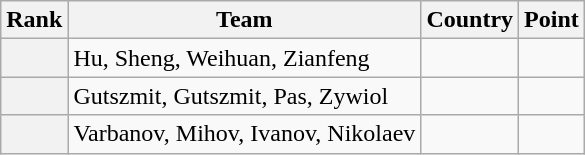<table class="wikitable sortable">
<tr>
<th>Rank</th>
<th>Team</th>
<th>Country</th>
<th>Point</th>
</tr>
<tr>
<th></th>
<td>Hu, Sheng, Weihuan, Zianfeng</td>
<td></td>
<td></td>
</tr>
<tr>
<th></th>
<td>Gutszmit, Gutszmit, Pas, Zywiol</td>
<td></td>
<td></td>
</tr>
<tr>
<th></th>
<td>Varbanov, Mihov, Ivanov, Nikolaev</td>
<td></td>
<td></td>
</tr>
</table>
